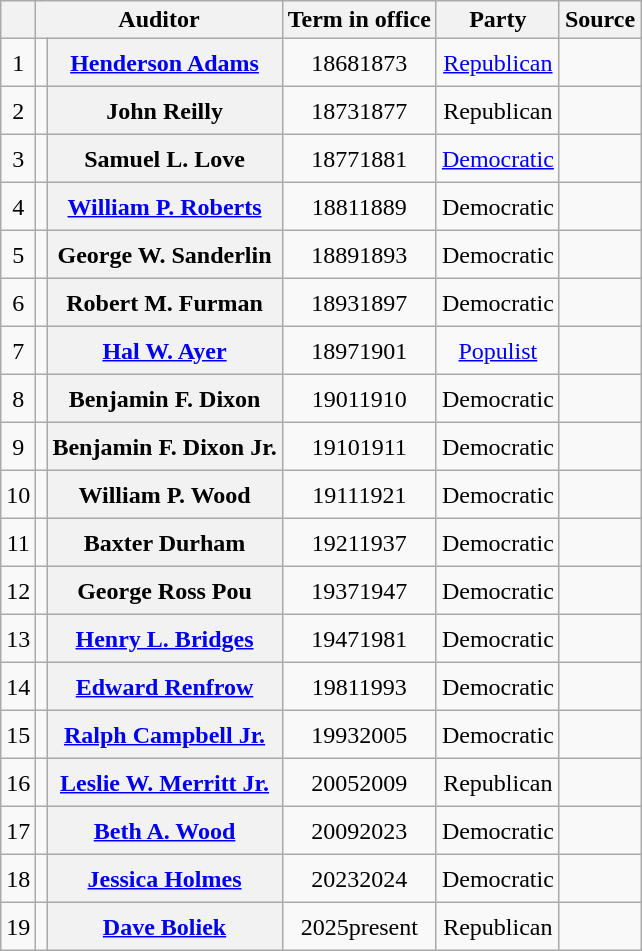<table class="wikitable sortable" style="text-align:center;">
<tr>
<th scope="col" data-sort-type="number"></th>
<th scope="col" colspan="2">Auditor</th>
<th scope="col">Term in office</th>
<th scope="col">Party</th>
<th scope="col">Source</th>
</tr>
<tr style="height:2em;">
<td>1</td>
<td data-sort-value="Adams, Henderson"></td>
<th scope="row"><a href='#'>Henderson Adams</a></th>
<td>18681873</td>
<td><a href='#'>Republican</a></td>
<td></td>
</tr>
<tr style="height:2em;">
<td>2</td>
<td data-sort-value="Reilly, John"></td>
<th scope="row">John Reilly</th>
<td>18731877</td>
<td>Republican</td>
<td></td>
</tr>
<tr style="height:2em;">
<td>3</td>
<td data-sort-value="Love, Samuel L."></td>
<th scope="row">Samuel L. Love</th>
<td>18771881</td>
<td><a href='#'>Democratic</a></td>
<td></td>
</tr>
<tr style="height:2em;">
<td>4</td>
<td data-sort-value="Roberts, William P."></td>
<th scope="row"><a href='#'>William P. Roberts</a></th>
<td>18811889</td>
<td>Democratic</td>
<td></td>
</tr>
<tr style="height:2em;">
<td>5</td>
<td data-sort-value="Sanderlin, George W."></td>
<th scope="row">George W. Sanderlin</th>
<td>18891893</td>
<td>Democratic</td>
<td></td>
</tr>
<tr style="height:2em;">
<td>6</td>
<td data-sort-value="Furman, Robert M."></td>
<th scope="row">Robert M. Furman</th>
<td>18931897</td>
<td>Democratic</td>
<td></td>
</tr>
<tr style="height:2em;">
<td>7</td>
<td data-sort-value="Ayer, Hal W."></td>
<th scope="row"><a href='#'>Hal W. Ayer</a></th>
<td>18971901</td>
<td><a href='#'>Populist</a></td>
<td></td>
</tr>
<tr style="height:2em;">
<td>8</td>
<td data-sort-value="Dixon, Benjamin F."></td>
<th scope="row">Benjamin F. Dixon</th>
<td>19011910</td>
<td>Democratic</td>
<td></td>
</tr>
<tr style="height:2em;">
<td>9</td>
<td data-sort-value="Dixon, Benjamin F., Jr."></td>
<th scope="row">Benjamin F. Dixon Jr.</th>
<td>19101911</td>
<td>Democratic</td>
<td></td>
</tr>
<tr style="height:2em;">
<td>10</td>
<td data-sort-value="Wood, William P."></td>
<th scope="row">William P. Wood</th>
<td>19111921</td>
<td>Democratic</td>
<td></td>
</tr>
<tr style="height:2em;">
<td>11</td>
<td data-sort-value="Durham, Baxter"></td>
<th scope="row">Baxter Durham</th>
<td>19211937</td>
<td>Democratic</td>
<td></td>
</tr>
<tr style="height:2em;">
<td>12</td>
<td data-sort-value="Pou, George Ross"></td>
<th scope="row">George Ross Pou</th>
<td>19371947</td>
<td>Democratic</td>
<td></td>
</tr>
<tr style="height:2em;">
<td>13</td>
<td data-sort-value="Bridges, Henry L."></td>
<th scope="row"><a href='#'>Henry L. Bridges</a></th>
<td>19471981</td>
<td>Democratic</td>
<td></td>
</tr>
<tr style="height:2em;">
<td>14</td>
<td data-sort-value="Renfrow, Edward"></td>
<th scope="row"><a href='#'>Edward Renfrow</a></th>
<td>19811993</td>
<td>Democratic</td>
<td></td>
</tr>
<tr style="height:2em;">
<td>15</td>
<td data-sort-value="Campbell, Ralph, Jr."></td>
<th scope="row"><a href='#'>Ralph Campbell Jr.</a></th>
<td>19932005</td>
<td>Democratic</td>
<td></td>
</tr>
<tr style="height:2em;">
<td>16</td>
<td data-sort-value="Merritt, Leslie W., Jr."></td>
<th scope="row"><a href='#'>Leslie W. Merritt Jr.</a></th>
<td>20052009</td>
<td>Republican</td>
<td></td>
</tr>
<tr style="height:2em;">
<td>17</td>
<td data-sort-value="Wood, Beth A."></td>
<th scope="row"><a href='#'>Beth A. Wood</a></th>
<td>20092023</td>
<td>Democratic</td>
<td></td>
</tr>
<tr style="height:2em;">
<td>18</td>
<td data-sort-value="Holmes, Jessica"></td>
<th scope="row"><a href='#'>Jessica Holmes</a></th>
<td>20232024</td>
<td>Democratic</td>
<td></td>
</tr>
<tr style="height:2em;">
<td>19</td>
<td data-sort-value="Boliek, Dave"></td>
<th scope="row"><a href='#'>Dave Boliek</a></th>
<td>2025present</td>
<td>Republican</td>
<td></td>
</tr>
</table>
